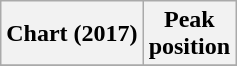<table class="wikitable plainrowheaders" style="text-align:center">
<tr>
<th>Chart (2017)</th>
<th>Peak<br>position</th>
</tr>
<tr>
</tr>
</table>
